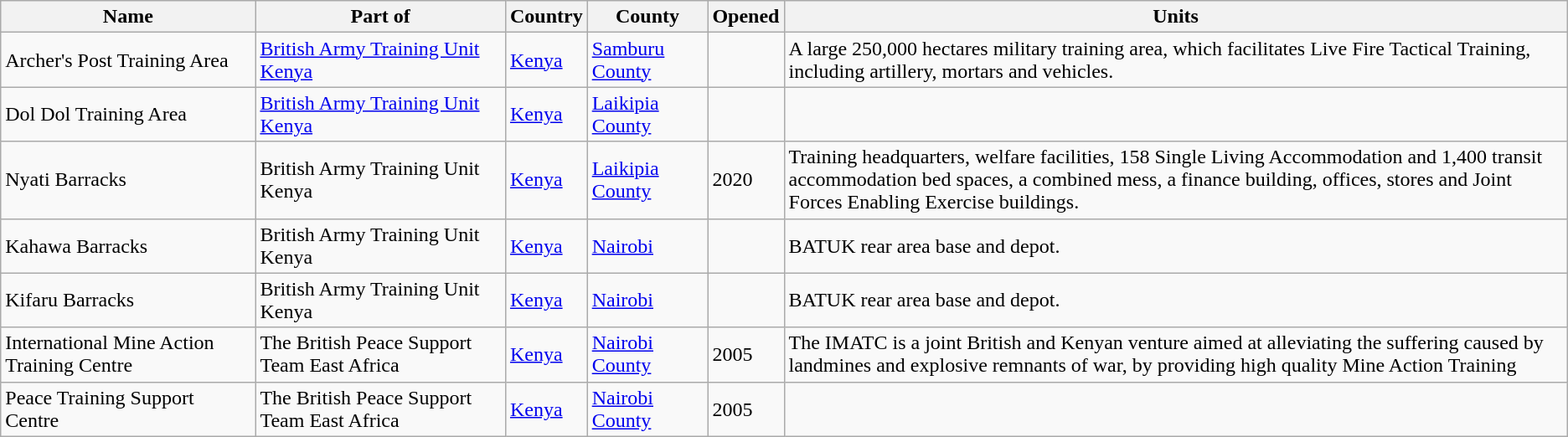<table class="wikitable sortable" border="1">
<tr>
<th style=" i i iwidth="15%">Name</th>
<th style="width="15%">Part of</th>
<th style="width="4%">Country</th>
<th style="width="10%">County</th>
<th style="width="5%">Opened</th>
<th style="class="unsortable" width="50%">Units</th>
</tr>
<tr>
<td>Archer's Post Training Area</td>
<td><a href='#'>British Army Training Unit Kenya</a></td>
<td><a href='#'>Kenya</a></td>
<td><a href='#'>Samburu County</a></td>
<td></td>
<td>A large 250,000 hectares military training area, which facilitates Live Fire Tactical Training, including artillery, mortars and vehicles.</td>
</tr>
<tr>
<td>Dol Dol Training Area</td>
<td><a href='#'>British Army Training Unit Kenya</a></td>
<td><a href='#'>Kenya</a></td>
<td><a href='#'>Laikipia County</a></td>
<td></td>
<td></td>
</tr>
<tr>
<td>Nyati Barracks</td>
<td>British Army Training Unit Kenya</td>
<td><a href='#'>Kenya</a></td>
<td><a href='#'>Laikipia County</a></td>
<td>2020</td>
<td>Training headquarters, welfare facilities, 158 Single Living Accommodation and 1,400 transit accommodation bed spaces, a combined mess, a finance building, offices, stores and Joint Forces Enabling Exercise buildings.</td>
</tr>
<tr>
<td>Kahawa Barracks</td>
<td>British Army Training Unit Kenya</td>
<td><a href='#'>Kenya</a></td>
<td><a href='#'>Nairobi</a></td>
<td></td>
<td>BATUK rear area base and depot.</td>
</tr>
<tr>
<td>Kifaru Barracks</td>
<td>British Army Training Unit Kenya</td>
<td><a href='#'>Kenya</a></td>
<td><a href='#'>Nairobi</a></td>
<td></td>
<td>BATUK rear area base and depot.</td>
</tr>
<tr>
<td>International Mine Action Training Centre</td>
<td>The British Peace Support Team East Africa</td>
<td><a href='#'>Kenya</a></td>
<td><a href='#'>Nairobi County</a></td>
<td>2005</td>
<td>The IMATC is a joint British and Kenyan venture aimed at alleviating the suffering caused by landmines and explosive remnants of war, by providing high quality Mine Action Training</td>
</tr>
<tr>
<td>Peace Training Support Centre</td>
<td>The British Peace Support Team East Africa</td>
<td><a href='#'>Kenya</a></td>
<td><a href='#'>Nairobi County</a></td>
<td>2005</td>
<td></td>
</tr>
</table>
